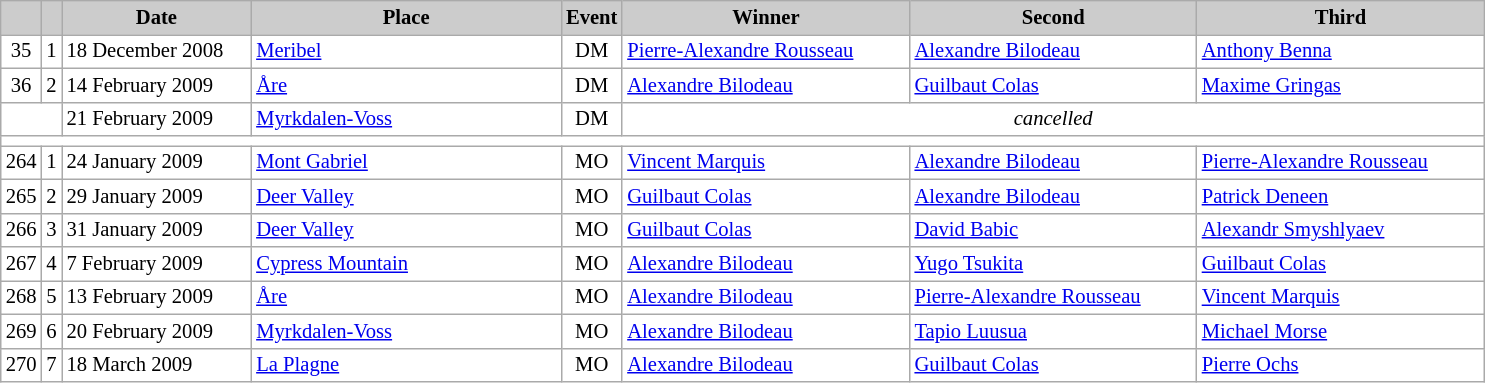<table class="wikitable plainrowheaders" style="background:#fff; font-size:86%; line-height:16px; border:grey solid 1px; border-collapse:collapse;">
<tr style="background:#ccc; text-align:center;">
<th scope="col" style="background:#ccc; width=20 px;"></th>
<th scope="col" style="background:#ccc; width=30 px;"></th>
<th scope="col" style="background:#ccc; width:120px;">Date</th>
<th scope="col" style="background:#ccc; width:200px;">Place</th>
<th scope="col" style="background:#ccc; width:15px;">Event</th>
<th scope="col" style="background:#ccc; width:185px;">Winner</th>
<th scope="col" style="background:#ccc; width:185px;">Second</th>
<th scope="col" style="background:#ccc; width:185px;">Third</th>
</tr>
<tr>
<td align=center>35</td>
<td align=center>1</td>
<td>18 December 2008</td>
<td> <a href='#'>Meribel</a></td>
<td align=center>DM</td>
<td> <a href='#'>Pierre-Alexandre Rousseau</a></td>
<td> <a href='#'>Alexandre Bilodeau</a></td>
<td> <a href='#'>Anthony Benna</a></td>
</tr>
<tr>
<td align=center>36</td>
<td align=center>2</td>
<td>14 February 2009</td>
<td> <a href='#'>Åre</a></td>
<td align=center>DM</td>
<td> <a href='#'>Alexandre Bilodeau</a></td>
<td> <a href='#'>Guilbaut Colas</a></td>
<td> <a href='#'>Maxime Gringas</a></td>
</tr>
<tr>
<td colspan=2></td>
<td>21 February 2009</td>
<td> <a href='#'>Myrkdalen-Voss</a></td>
<td align=center>DM</td>
<td colspan=3 align=center><em>cancelled</em></td>
</tr>
<tr>
<td colspan=8></td>
</tr>
<tr>
<td align=center>264</td>
<td align=center>1</td>
<td>24 January 2009</td>
<td> <a href='#'>Mont Gabriel</a></td>
<td align=center>MO</td>
<td> <a href='#'>Vincent Marquis</a></td>
<td> <a href='#'>Alexandre Bilodeau</a></td>
<td> <a href='#'>Pierre-Alexandre Rousseau</a></td>
</tr>
<tr>
<td align=center>265</td>
<td align=center>2</td>
<td>29 January 2009</td>
<td> <a href='#'>Deer Valley</a></td>
<td align=center>MO</td>
<td> <a href='#'>Guilbaut Colas</a></td>
<td> <a href='#'>Alexandre Bilodeau</a></td>
<td> <a href='#'>Patrick Deneen</a></td>
</tr>
<tr>
<td align=center>266</td>
<td align=center>3</td>
<td>31 January 2009</td>
<td> <a href='#'>Deer Valley</a></td>
<td align=center>MO</td>
<td> <a href='#'>Guilbaut Colas</a></td>
<td> <a href='#'>David Babic</a></td>
<td> <a href='#'>Alexandr Smyshlyaev</a></td>
</tr>
<tr>
<td align=center>267</td>
<td align=center>4</td>
<td>7 February 2009</td>
<td> <a href='#'>Cypress Mountain</a></td>
<td align=center>MO</td>
<td> <a href='#'>Alexandre Bilodeau</a></td>
<td> <a href='#'>Yugo Tsukita</a></td>
<td> <a href='#'>Guilbaut Colas</a></td>
</tr>
<tr>
<td align=center>268</td>
<td align=center>5</td>
<td>13 February 2009</td>
<td> <a href='#'>Åre</a></td>
<td align=center>MO</td>
<td> <a href='#'>Alexandre Bilodeau</a></td>
<td> <a href='#'>Pierre-Alexandre Rousseau</a></td>
<td> <a href='#'>Vincent Marquis</a></td>
</tr>
<tr>
<td align=center>269</td>
<td align=center>6</td>
<td>20 February 2009</td>
<td> <a href='#'>Myrkdalen-Voss</a></td>
<td align=center>MO</td>
<td> <a href='#'>Alexandre Bilodeau</a></td>
<td> <a href='#'>Tapio Luusua</a></td>
<td> <a href='#'>Michael Morse</a></td>
</tr>
<tr>
<td align=center>270</td>
<td align=center>7</td>
<td>18 March 2009</td>
<td> <a href='#'>La Plagne</a></td>
<td align=center>MO</td>
<td> <a href='#'>Alexandre Bilodeau</a></td>
<td> <a href='#'>Guilbaut Colas</a></td>
<td> <a href='#'>Pierre Ochs</a></td>
</tr>
</table>
